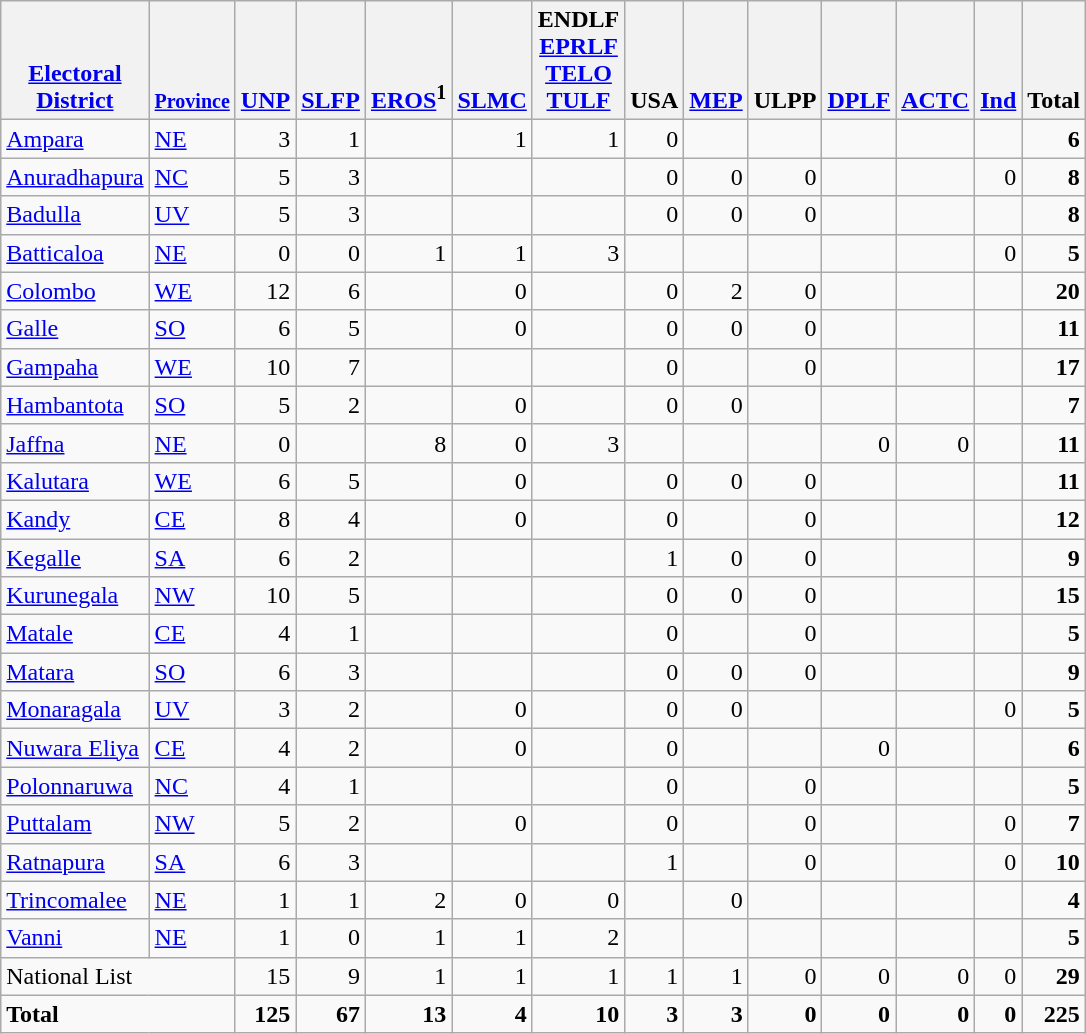<table class="wikitable sortable" border="1" style="text-align:right;">
<tr valign=bottom>
<th><a href='#'>Electoral<br>District</a><br></th>
<th><small><a href='#'>Province</a><br></small></th>
<th><a href='#'>UNP</a><br></th>
<th><a href='#'>SLFP</a><br></th>
<th><a href='#'>EROS</a><sup>1</sup><br></th>
<th><a href='#'>SLMC</a><br></th>
<th>ENDLF<br><a href='#'>EPRLF</a><br><a href='#'>TELO</a><br><a href='#'>TULF</a><br></th>
<th>USA<br></th>
<th><a href='#'>MEP</a><br></th>
<th>ULPP<br></th>
<th><a href='#'>DPLF</a><br></th>
<th><a href='#'>ACTC</a><br></th>
<th><a href='#'>Ind</a><br></th>
<th>Total<br></th>
</tr>
<tr>
<td align=left><a href='#'>Ampara</a></td>
<td align=left><a href='#'>NE</a></td>
<td>3</td>
<td>1</td>
<td></td>
<td>1</td>
<td>1</td>
<td>0</td>
<td></td>
<td></td>
<td></td>
<td></td>
<td></td>
<td><strong>6</strong></td>
</tr>
<tr>
<td align=left><a href='#'>Anuradhapura</a></td>
<td align=left><a href='#'>NC</a></td>
<td>5</td>
<td>3</td>
<td></td>
<td></td>
<td></td>
<td>0</td>
<td>0</td>
<td>0</td>
<td></td>
<td></td>
<td>0</td>
<td><strong>8</strong></td>
</tr>
<tr>
<td align=left><a href='#'>Badulla</a></td>
<td align=left><a href='#'>UV</a></td>
<td>5</td>
<td>3</td>
<td></td>
<td></td>
<td></td>
<td>0</td>
<td>0</td>
<td>0</td>
<td></td>
<td></td>
<td></td>
<td><strong>8</strong></td>
</tr>
<tr>
<td align=left><a href='#'>Batticaloa</a></td>
<td align=left><a href='#'>NE</a></td>
<td>0</td>
<td>0</td>
<td>1</td>
<td>1</td>
<td>3</td>
<td></td>
<td></td>
<td></td>
<td></td>
<td></td>
<td>0</td>
<td><strong>5</strong></td>
</tr>
<tr>
<td align=left><a href='#'>Colombo</a></td>
<td align=left><a href='#'>WE</a></td>
<td>12</td>
<td>6</td>
<td></td>
<td>0</td>
<td></td>
<td>0</td>
<td>2</td>
<td>0</td>
<td></td>
<td></td>
<td></td>
<td><strong>20</strong></td>
</tr>
<tr>
<td align=left><a href='#'>Galle</a></td>
<td align=left><a href='#'>SO</a></td>
<td>6</td>
<td>5</td>
<td></td>
<td>0</td>
<td></td>
<td>0</td>
<td>0</td>
<td>0</td>
<td></td>
<td></td>
<td></td>
<td><strong>11</strong></td>
</tr>
<tr>
<td align=left><a href='#'>Gampaha</a></td>
<td align=left><a href='#'>WE</a></td>
<td>10</td>
<td>7</td>
<td></td>
<td></td>
<td></td>
<td>0</td>
<td></td>
<td>0</td>
<td></td>
<td></td>
<td></td>
<td><strong>17</strong></td>
</tr>
<tr>
<td align=left><a href='#'>Hambantota</a></td>
<td align=left><a href='#'>SO</a></td>
<td>5</td>
<td>2</td>
<td></td>
<td>0</td>
<td></td>
<td>0</td>
<td>0</td>
<td></td>
<td></td>
<td></td>
<td></td>
<td><strong>7</strong></td>
</tr>
<tr>
<td align=left><a href='#'>Jaffna</a></td>
<td align=left><a href='#'>NE</a></td>
<td>0</td>
<td></td>
<td>8</td>
<td>0</td>
<td>3</td>
<td></td>
<td></td>
<td></td>
<td>0</td>
<td>0</td>
<td></td>
<td><strong>11</strong></td>
</tr>
<tr>
<td align=left><a href='#'>Kalutara</a></td>
<td align=left><a href='#'>WE</a></td>
<td>6</td>
<td>5</td>
<td></td>
<td>0</td>
<td></td>
<td>0</td>
<td>0</td>
<td>0</td>
<td></td>
<td></td>
<td></td>
<td><strong>11</strong></td>
</tr>
<tr>
<td align=left><a href='#'>Kandy</a></td>
<td align=left><a href='#'>CE</a></td>
<td>8</td>
<td>4</td>
<td></td>
<td>0</td>
<td></td>
<td>0</td>
<td></td>
<td>0</td>
<td></td>
<td></td>
<td></td>
<td><strong>12</strong></td>
</tr>
<tr>
<td align=left><a href='#'>Kegalle</a></td>
<td align=left><a href='#'>SA</a></td>
<td>6</td>
<td>2</td>
<td></td>
<td></td>
<td></td>
<td>1</td>
<td>0</td>
<td>0</td>
<td></td>
<td></td>
<td></td>
<td><strong>9</strong></td>
</tr>
<tr>
<td align=left><a href='#'>Kurunegala</a></td>
<td align=left><a href='#'>NW</a></td>
<td>10</td>
<td>5</td>
<td></td>
<td></td>
<td></td>
<td>0</td>
<td>0</td>
<td>0</td>
<td></td>
<td></td>
<td></td>
<td><strong>15</strong></td>
</tr>
<tr>
<td align=left><a href='#'>Matale</a></td>
<td align=left><a href='#'>CE</a></td>
<td>4</td>
<td>1</td>
<td></td>
<td></td>
<td></td>
<td>0</td>
<td></td>
<td>0</td>
<td></td>
<td></td>
<td></td>
<td><strong>5</strong></td>
</tr>
<tr>
<td align=left><a href='#'>Matara</a></td>
<td align=left><a href='#'>SO</a></td>
<td>6</td>
<td>3</td>
<td></td>
<td></td>
<td></td>
<td>0</td>
<td>0</td>
<td>0</td>
<td></td>
<td></td>
<td></td>
<td><strong>9</strong></td>
</tr>
<tr>
<td align=left><a href='#'>Monaragala</a></td>
<td align=left><a href='#'>UV</a></td>
<td>3</td>
<td>2</td>
<td></td>
<td>0</td>
<td></td>
<td>0</td>
<td>0</td>
<td></td>
<td></td>
<td></td>
<td>0</td>
<td><strong>5</strong></td>
</tr>
<tr>
<td align=left><a href='#'>Nuwara Eliya</a></td>
<td align=left><a href='#'>CE</a></td>
<td>4</td>
<td>2</td>
<td></td>
<td>0</td>
<td></td>
<td>0</td>
<td></td>
<td></td>
<td>0</td>
<td></td>
<td></td>
<td><strong>6</strong></td>
</tr>
<tr>
<td align=left><a href='#'>Polonnaruwa</a></td>
<td align=left><a href='#'>NC</a></td>
<td>4</td>
<td>1</td>
<td></td>
<td></td>
<td></td>
<td>0</td>
<td></td>
<td>0</td>
<td></td>
<td></td>
<td></td>
<td><strong>5</strong></td>
</tr>
<tr>
<td align=left><a href='#'>Puttalam</a></td>
<td align=left><a href='#'>NW</a></td>
<td>5</td>
<td>2</td>
<td></td>
<td>0</td>
<td></td>
<td>0</td>
<td></td>
<td>0</td>
<td></td>
<td></td>
<td>0</td>
<td><strong>7</strong></td>
</tr>
<tr>
<td align=left><a href='#'>Ratnapura</a></td>
<td align=left><a href='#'>SA</a></td>
<td>6</td>
<td>3</td>
<td></td>
<td></td>
<td></td>
<td>1</td>
<td></td>
<td>0</td>
<td></td>
<td></td>
<td>0</td>
<td><strong>10</strong></td>
</tr>
<tr>
<td align=left><a href='#'>Trincomalee</a></td>
<td align=left><a href='#'>NE</a></td>
<td>1</td>
<td>1</td>
<td>2</td>
<td>0</td>
<td>0</td>
<td></td>
<td>0</td>
<td></td>
<td></td>
<td></td>
<td></td>
<td><strong>4</strong></td>
</tr>
<tr>
<td align=left><a href='#'>Vanni</a></td>
<td align=left><a href='#'>NE</a></td>
<td>1</td>
<td>0</td>
<td>1</td>
<td>1</td>
<td>2</td>
<td></td>
<td></td>
<td></td>
<td></td>
<td></td>
<td></td>
<td><strong>5</strong></td>
</tr>
<tr>
<td align=left colspan=2>National List</td>
<td>15</td>
<td>9</td>
<td>1</td>
<td>1</td>
<td>1</td>
<td>1</td>
<td>1</td>
<td>0</td>
<td>0</td>
<td>0</td>
<td>0</td>
<td><strong>29</strong></td>
</tr>
<tr class="sortbottom">
<td align=left colspan=2><strong>Total</strong></td>
<td><strong>125</strong></td>
<td><strong>67</strong></td>
<td><strong>13</strong></td>
<td><strong>4</strong></td>
<td><strong>10</strong></td>
<td><strong>3</strong></td>
<td><strong>3</strong></td>
<td><strong>0</strong></td>
<td><strong>0</strong></td>
<td><strong>0</strong></td>
<td><strong>0</strong></td>
<td><strong>225</strong></td>
</tr>
</table>
